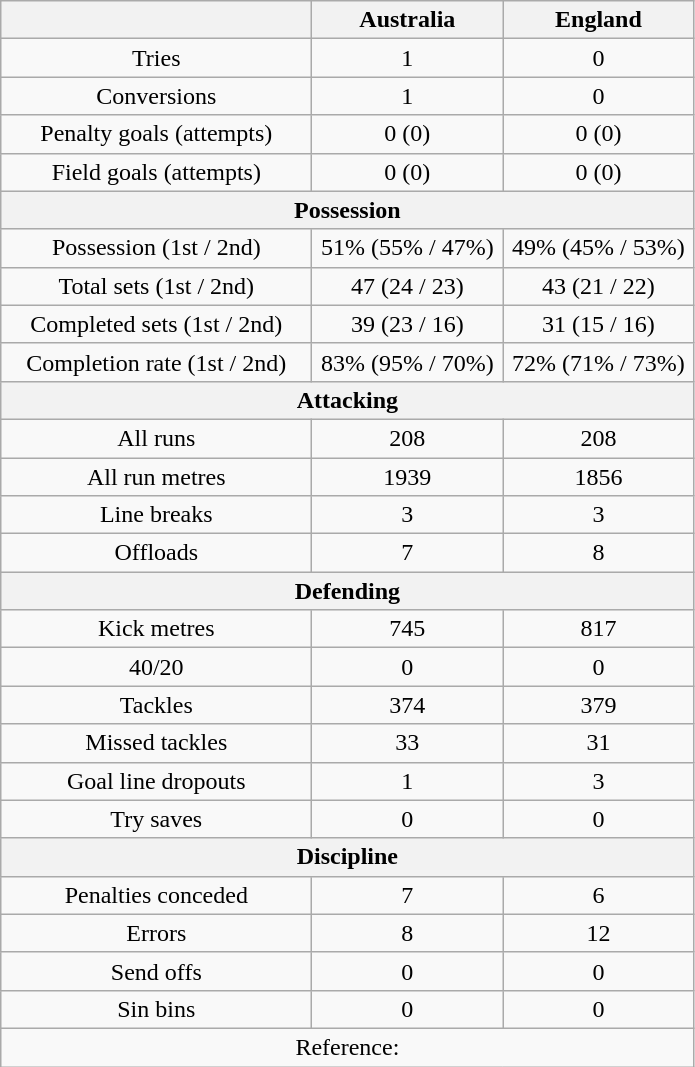<table class="wikitable" style="text-align: center">
<tr>
<th width=200></th>
<th width=120>Australia</th>
<th width=120>England</th>
</tr>
<tr>
<td>Tries</td>
<td>1</td>
<td>0</td>
</tr>
<tr>
<td>Conversions</td>
<td>1</td>
<td>0</td>
</tr>
<tr>
<td>Penalty goals (attempts)</td>
<td>0 (0)</td>
<td>0 (0)</td>
</tr>
<tr>
<td>Field goals (attempts)</td>
<td>0 (0)</td>
<td>0 (0)</td>
</tr>
<tr>
<th colspan=3>Possession</th>
</tr>
<tr>
<td>Possession (1st / 2nd)</td>
<td>51% (55% / 47%)</td>
<td>49% (45% / 53%)</td>
</tr>
<tr>
<td>Total sets (1st / 2nd)</td>
<td>47 (24 / 23)</td>
<td>43 (21 / 22)</td>
</tr>
<tr>
<td>Completed sets (1st / 2nd)</td>
<td>39 (23 / 16)</td>
<td>31 (15 / 16)</td>
</tr>
<tr>
<td>Completion rate (1st / 2nd)</td>
<td>83% (95% / 70%)</td>
<td>72% (71% / 73%)</td>
</tr>
<tr>
<th colspan=3>Attacking</th>
</tr>
<tr>
<td>All runs</td>
<td>208</td>
<td>208</td>
</tr>
<tr>
<td>All run metres</td>
<td>1939</td>
<td>1856</td>
</tr>
<tr>
<td>Line breaks</td>
<td>3</td>
<td>3</td>
</tr>
<tr>
<td>Offloads</td>
<td>7</td>
<td>8</td>
</tr>
<tr>
<th colspan=3>Defending</th>
</tr>
<tr>
<td>Kick metres</td>
<td>745</td>
<td>817</td>
</tr>
<tr>
<td>40/20</td>
<td>0</td>
<td>0</td>
</tr>
<tr>
<td>Tackles</td>
<td>374</td>
<td>379</td>
</tr>
<tr>
<td>Missed tackles</td>
<td>33</td>
<td>31</td>
</tr>
<tr>
<td>Goal line dropouts</td>
<td>1</td>
<td>3</td>
</tr>
<tr>
<td>Try saves</td>
<td>0</td>
<td>0</td>
</tr>
<tr>
<th colspan=3>Discipline</th>
</tr>
<tr>
<td>Penalties conceded</td>
<td>7</td>
<td>6</td>
</tr>
<tr>
<td>Errors</td>
<td>8</td>
<td>12</td>
</tr>
<tr>
<td>Send offs</td>
<td>0</td>
<td>0</td>
</tr>
<tr>
<td>Sin bins</td>
<td>0</td>
<td>0</td>
</tr>
<tr>
<td colspan="3">Reference: </td>
</tr>
</table>
